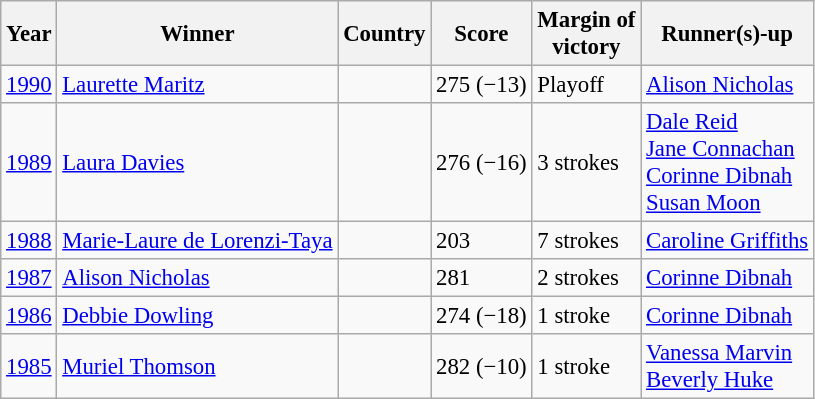<table class=wikitable style="font-size:95%">
<tr>
<th>Year</th>
<th>Winner</th>
<th>Country</th>
<th>Score</th>
<th>Margin of<br>victory</th>
<th>Runner(s)-up</th>
</tr>
<tr>
<td><a href='#'>1990</a></td>
<td><a href='#'>Laurette Maritz</a></td>
<td></td>
<td>275 (−13)</td>
<td>Playoff</td>
<td> <a href='#'>Alison Nicholas</a></td>
</tr>
<tr>
<td><a href='#'>1989</a></td>
<td><a href='#'>Laura Davies</a></td>
<td></td>
<td>276 (−16)</td>
<td>3 strokes</td>
<td> <a href='#'>Dale Reid</a><br> <a href='#'>Jane Connachan</a><br> <a href='#'>Corinne Dibnah</a><br> <a href='#'>Susan Moon</a></td>
</tr>
<tr>
<td><a href='#'>1988</a></td>
<td><a href='#'>Marie-Laure de Lorenzi-Taya</a></td>
<td></td>
<td>203</td>
<td>7 strokes</td>
<td> <a href='#'>Caroline Griffiths</a></td>
</tr>
<tr>
<td><a href='#'>1987</a></td>
<td><a href='#'>Alison Nicholas</a></td>
<td></td>
<td>281</td>
<td>2 strokes</td>
<td> <a href='#'>Corinne Dibnah</a></td>
</tr>
<tr>
<td><a href='#'>1986</a></td>
<td><a href='#'>Debbie Dowling</a></td>
<td></td>
<td>274 (−18)</td>
<td>1 stroke</td>
<td> <a href='#'>Corinne Dibnah</a></td>
</tr>
<tr>
<td><a href='#'>1985</a></td>
<td><a href='#'>Muriel Thomson</a></td>
<td></td>
<td>282 (−10)</td>
<td>1 stroke</td>
<td> <a href='#'>Vanessa Marvin</a><br> <a href='#'>Beverly Huke</a></td>
</tr>
</table>
